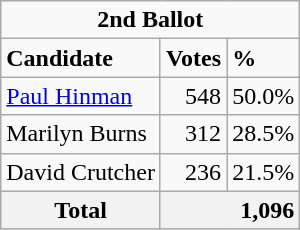<table class="wikitable">
<tr>
<td colspan="3" style="text-align:center;"><strong>2nd Ballot</strong></td>
</tr>
<tr>
<td><strong>Candidate</strong></td>
<td><strong>Votes</strong></td>
<td><strong>%</strong><br></td>
</tr>
<tr>
<td><a href='#'>Paul Hinman</a></td>
<td style="text-align:right;">548</td>
<td>50.0%</td>
</tr>
<tr>
<td>Marilyn Burns</td>
<td style="text-align:right;">312</td>
<td>28.5%</td>
</tr>
<tr>
<td>David Crutcher</td>
<td style="text-align:right;">236</td>
<td>21.5%</td>
</tr>
<tr>
<th>Total</th>
<th colspan="2" style="text-align:right;">1,096</th>
</tr>
</table>
